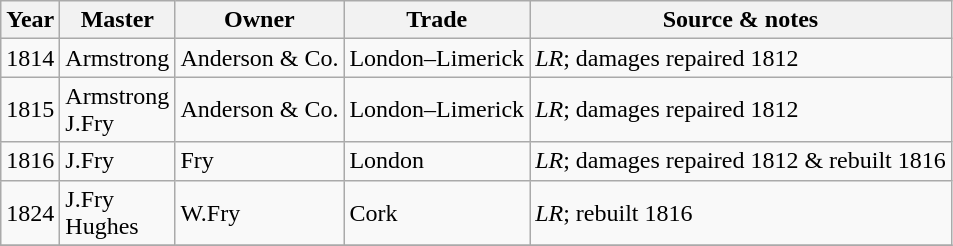<table class=" wikitable">
<tr>
<th>Year</th>
<th>Master</th>
<th>Owner</th>
<th>Trade</th>
<th>Source & notes</th>
</tr>
<tr>
<td>1814</td>
<td>Armstrong</td>
<td>Anderson & Co.</td>
<td>London–Limerick</td>
<td><em>LR</em>; damages repaired 1812</td>
</tr>
<tr>
<td>1815</td>
<td>Armstrong<br>J.Fry</td>
<td>Anderson & Co.</td>
<td>London–Limerick</td>
<td><em>LR</em>; damages repaired 1812</td>
</tr>
<tr>
<td>1816</td>
<td>J.Fry</td>
<td>Fry</td>
<td>London</td>
<td><em>LR</em>; damages repaired 1812 & rebuilt 1816</td>
</tr>
<tr>
<td>1824</td>
<td>J.Fry<br>Hughes</td>
<td>W.Fry</td>
<td>Cork</td>
<td><em>LR</em>; rebuilt 1816</td>
</tr>
<tr>
</tr>
</table>
